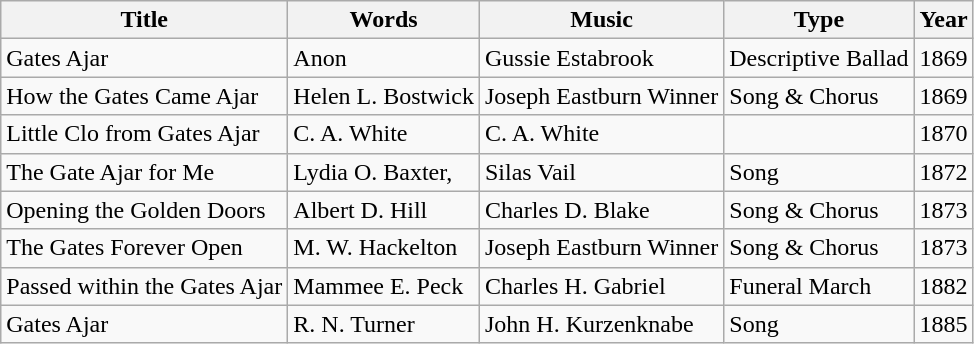<table class="wikitable sortable">
<tr>
<th>Title</th>
<th>Words</th>
<th>Music</th>
<th>Type</th>
<th>Year</th>
</tr>
<tr>
<td>Gates Ajar</td>
<td>Anon</td>
<td>Gussie Estabrook</td>
<td>Descriptive Ballad</td>
<td>1869</td>
</tr>
<tr>
<td>How the Gates Came Ajar</td>
<td>Helen L. Bostwick</td>
<td>Joseph Eastburn Winner</td>
<td>Song & Chorus</td>
<td>1869</td>
</tr>
<tr>
<td>Little Clo from Gates Ajar</td>
<td>C. A. White</td>
<td>C. A. White</td>
<td></td>
<td>1870</td>
</tr>
<tr>
<td>The Gate Ajar for Me</td>
<td>Lydia O. Baxter,</td>
<td>Silas Vail</td>
<td>Song</td>
<td>1872</td>
</tr>
<tr>
<td>Opening the Golden Doors</td>
<td>Albert D. Hill</td>
<td>Charles D. Blake</td>
<td>Song & Chorus</td>
<td>1873</td>
</tr>
<tr>
<td>The Gates Forever Open</td>
<td>M. W. Hackelton</td>
<td>Joseph Eastburn Winner</td>
<td>Song & Chorus</td>
<td>1873</td>
</tr>
<tr>
<td>Passed within the Gates Ajar</td>
<td>Mammee E. Peck</td>
<td>Charles H. Gabriel</td>
<td>Funeral March</td>
<td>1882</td>
</tr>
<tr>
<td>Gates Ajar</td>
<td>R. N. Turner</td>
<td>John H. Kurzenknabe</td>
<td>Song</td>
<td>1885</td>
</tr>
</table>
